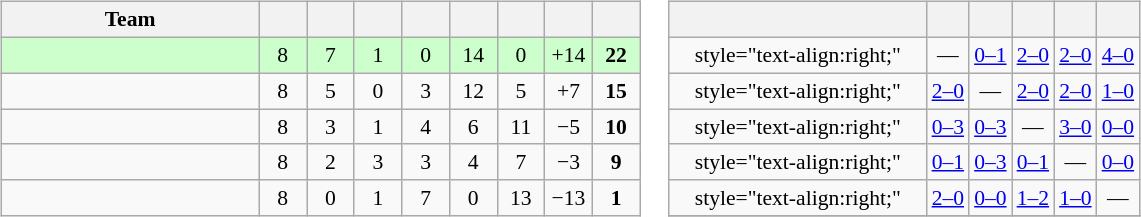<table>
<tr>
<td><br><table class="wikitable" style="text-align: center; font-size: 90%;">
<tr>
<th width=165>Team</th>
<th width=25></th>
<th width=25></th>
<th width=25></th>
<th width=25></th>
<th width=25></th>
<th width=25></th>
<th width=25></th>
<th width=25></th>
</tr>
<tr style="background:#cfc;">
<td align="left"></td>
<td>8</td>
<td>7</td>
<td>1</td>
<td>0</td>
<td>14</td>
<td>0</td>
<td>+14</td>
<td><strong>22</strong></td>
</tr>
<tr>
<td align="left"></td>
<td>8</td>
<td>5</td>
<td>0</td>
<td>3</td>
<td>12</td>
<td>5</td>
<td>+7</td>
<td><strong>15</strong></td>
</tr>
<tr>
<td align="left"></td>
<td>8</td>
<td>3</td>
<td>1</td>
<td>4</td>
<td>6</td>
<td>11</td>
<td>−5</td>
<td><strong>10</strong></td>
</tr>
<tr>
<td align="left"></td>
<td>8</td>
<td>2</td>
<td>3</td>
<td>3</td>
<td>4</td>
<td>7</td>
<td>−3</td>
<td><strong>9</strong></td>
</tr>
<tr>
<td align="left"></td>
<td>8</td>
<td>0</td>
<td>1</td>
<td>7</td>
<td>0</td>
<td>13</td>
<td>−13</td>
<td><strong>1</strong></td>
</tr>
</table>
</td>
<td><br><table class="wikitable" style="text-align:center; font-size:90%;">
<tr>
<th width=165> </th>
<th></th>
<th></th>
<th></th>
<th></th>
<th></th>
</tr>
<tr>
<td>style="text-align:right;"</td>
<td>—</td>
<td><a href='#'>0–1</a></td>
<td><a href='#'>2–0</a></td>
<td><a href='#'>2–0</a></td>
<td><a href='#'>4–0</a></td>
</tr>
<tr>
<td>style="text-align:right;"</td>
<td><a href='#'>2–0</a></td>
<td>—</td>
<td><a href='#'>2–0</a></td>
<td><a href='#'>2–0</a></td>
<td><a href='#'>1–0</a></td>
</tr>
<tr>
<td>style="text-align:right;"</td>
<td><a href='#'>0–3</a></td>
<td><a href='#'>0–3</a></td>
<td>—</td>
<td><a href='#'>3–0</a></td>
<td><a href='#'>0–0</a></td>
</tr>
<tr>
<td>style="text-align:right;"</td>
<td><a href='#'>0–1</a></td>
<td><a href='#'>0–3</a></td>
<td><a href='#'>0–1</a></td>
<td>—</td>
<td><a href='#'>0–0</a></td>
</tr>
<tr>
<td>style="text-align:right;"</td>
<td><a href='#'>2–0</a></td>
<td><a href='#'>0–0</a></td>
<td><a href='#'>1–2</a></td>
<td><a href='#'>1–0</a></td>
<td>—</td>
</tr>
<tr>
</tr>
</table>
</td>
</tr>
</table>
